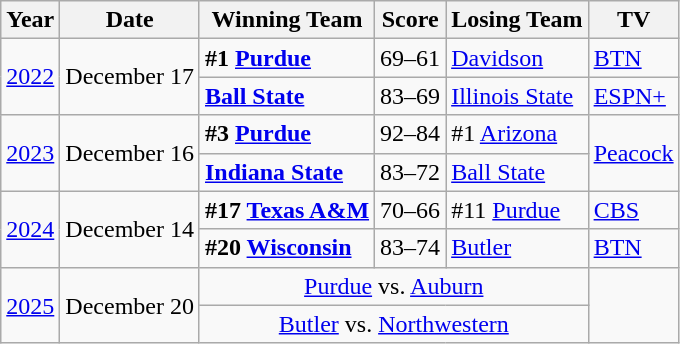<table class= "wikitable">
<tr>
<th>Year</th>
<th>Date</th>
<th>Winning Team</th>
<th>Score</th>
<th>Losing Team</th>
<th>TV</th>
</tr>
<tr>
<td rowspan=2><a href='#'>2022</a></td>
<td rowspan=2>December 17</td>
<td><strong>#1 <a href='#'>Purdue</a></strong></td>
<td>69–61</td>
<td><a href='#'>Davidson</a></td>
<td><a href='#'>BTN</a></td>
</tr>
<tr>
<td><strong><a href='#'>Ball State</a></strong></td>
<td>83–69</td>
<td><a href='#'>Illinois State</a></td>
<td><a href='#'>ESPN+</a></td>
</tr>
<tr>
<td rowspan=2><a href='#'>2023</a></td>
<td rowspan=2>December 16</td>
<td><strong>#3 <a href='#'>Purdue</a></strong></td>
<td>92–84</td>
<td>#1 <a href='#'>Arizona</a></td>
<td rowspan=2><a href='#'>Peacock</a></td>
</tr>
<tr>
<td><strong><a href='#'>Indiana State</a></strong></td>
<td>83–72</td>
<td><a href='#'>Ball State</a></td>
</tr>
<tr>
<td rowspan=2><a href='#'>2024</a></td>
<td rowspan=2>December 14</td>
<td><strong>#17 <a href='#'>Texas A&M</a></strong></td>
<td>70–66</td>
<td>#11 <a href='#'>Purdue</a></td>
<td><a href='#'>CBS</a></td>
</tr>
<tr>
<td><strong>#20 <a href='#'>Wisconsin</a></strong></td>
<td>83–74</td>
<td><a href='#'>Butler</a></td>
<td><a href='#'>BTN</a></td>
</tr>
<tr>
<td rowspan=2><a href='#'>2025</a></td>
<td rowspan=2>December 20</td>
<td colspan=3 style="text-align: center;"><a href='#'>Purdue</a> vs. <a href='#'>Auburn</a></td>
<td rowspan=2></td>
</tr>
<tr>
<td colspan=3 style="text-align:center;"><a href='#'>Butler</a> vs. <a href='#'>Northwestern</a></td>
</tr>
</table>
